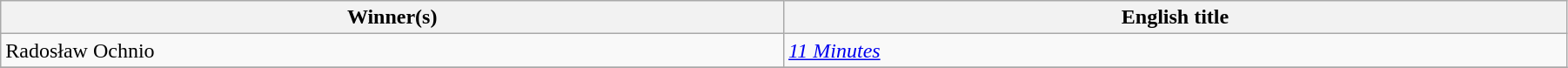<table class="wikitable" width="95%" cellpadding="5">
<tr>
<th width="18%">Winner(s)</th>
<th width="18%">English title</th>
</tr>
<tr>
<td> Radosław Ochnio</td>
<td><em><a href='#'>11 Minutes</a></em></td>
</tr>
<tr>
</tr>
</table>
